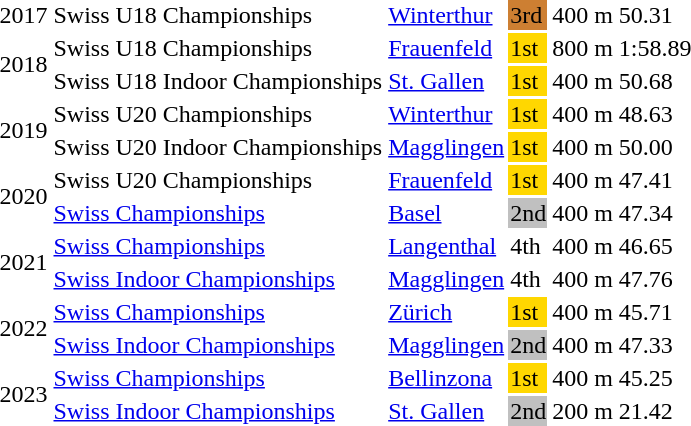<table>
<tr>
<td>2017</td>
<td>Swiss U18 Championships</td>
<td><a href='#'>Winterthur</a></td>
<td bgcolor=CD7F32>3rd</td>
<td>400 m</td>
<td>50.31</td>
<td></td>
</tr>
<tr>
<td rowspan=2>2018</td>
<td>Swiss U18 Championships</td>
<td><a href='#'>Frauenfeld</a></td>
<td bgcolor=gold>1st</td>
<td>800 m</td>
<td>1:58.89</td>
<td></td>
</tr>
<tr>
<td>Swiss U18 Indoor Championships</td>
<td><a href='#'>St. Gallen</a></td>
<td bgcolor=gold>1st</td>
<td>400 m</td>
<td>50.68</td>
<td></td>
</tr>
<tr>
<td rowspan=2>2019</td>
<td>Swiss U20 Championships</td>
<td><a href='#'>Winterthur</a></td>
<td bgcolor=gold>1st</td>
<td>400 m</td>
<td>48.63</td>
<td></td>
</tr>
<tr>
<td>Swiss U20 Indoor Championships</td>
<td><a href='#'>Magglingen</a></td>
<td bgcolor=gold>1st</td>
<td>400 m</td>
<td>50.00</td>
<td></td>
</tr>
<tr>
<td rowspan=2>2020</td>
<td>Swiss U20 Championships</td>
<td><a href='#'>Frauenfeld</a></td>
<td bgcolor=gold>1st</td>
<td>400 m</td>
<td>47.41</td>
<td></td>
</tr>
<tr>
<td><a href='#'>Swiss Championships</a></td>
<td><a href='#'>Basel</a></td>
<td bgcolor=silver>2nd</td>
<td>400 m</td>
<td>47.34</td>
<td></td>
</tr>
<tr>
<td rowspan=2>2021</td>
<td><a href='#'>Swiss Championships</a></td>
<td><a href='#'>Langenthal</a></td>
<td>4th</td>
<td>400 m</td>
<td>46.65</td>
<td></td>
</tr>
<tr>
<td><a href='#'>Swiss Indoor Championships</a></td>
<td><a href='#'>Magglingen</a></td>
<td>4th</td>
<td>400 m</td>
<td>47.76</td>
<td> </td>
</tr>
<tr>
<td rowspan=2>2022</td>
<td><a href='#'>Swiss Championships</a></td>
<td><a href='#'>Zürich</a></td>
<td bgcolor=gold>1st</td>
<td>400 m</td>
<td>45.71</td>
<td></td>
</tr>
<tr>
<td><a href='#'>Swiss Indoor Championships</a></td>
<td><a href='#'>Magglingen</a></td>
<td bgcolor=silver>2nd</td>
<td>400 m</td>
<td>47.33</td>
<td> </td>
</tr>
<tr>
<td rowspan=2>2023</td>
<td><a href='#'>Swiss Championships</a></td>
<td><a href='#'>Bellinzona</a></td>
<td bgcolor=gold>1st</td>
<td>400 m</td>
<td>45.25</td>
<td> </td>
</tr>
<tr>
<td><a href='#'>Swiss Indoor Championships</a></td>
<td><a href='#'>St. Gallen</a></td>
<td bgcolor=silver>2nd</td>
<td>200 m</td>
<td>21.42</td>
<td> </td>
</tr>
<tr>
</tr>
</table>
